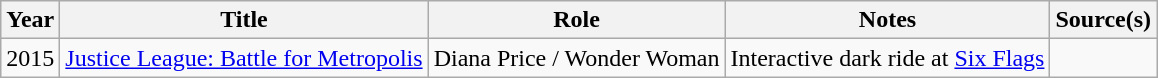<table class="wikitable sortable">
<tr>
<th>Year</th>
<th>Title</th>
<th>Role</th>
<th class = "unsortable">Notes</th>
<th>Source(s)</th>
</tr>
<tr>
<td>2015</td>
<td><a href='#'>Justice League: Battle for Metropolis</a></td>
<td>Diana Price / Wonder Woman</td>
<td>Interactive dark ride at <a href='#'>Six Flags</a></td>
<td></td>
</tr>
</table>
